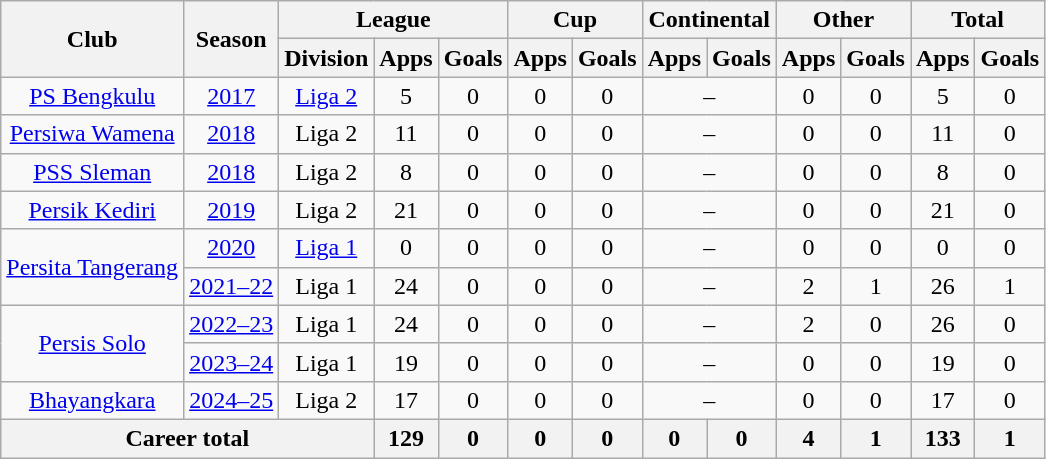<table class="wikitable" style="text-align: center">
<tr>
<th rowspan="2">Club</th>
<th rowspan="2">Season</th>
<th colspan="3">League</th>
<th colspan="2">Cup</th>
<th colspan="2">Continental</th>
<th colspan="2">Other</th>
<th colspan="2">Total</th>
</tr>
<tr>
<th>Division</th>
<th>Apps</th>
<th>Goals</th>
<th>Apps</th>
<th>Goals</th>
<th>Apps</th>
<th>Goals</th>
<th>Apps</th>
<th>Goals</th>
<th>Apps</th>
<th>Goals</th>
</tr>
<tr>
<td rowspan="1"><a href='#'>PS Bengkulu</a></td>
<td><a href='#'>2017</a></td>
<td rowspan="1" valign="center"><a href='#'>Liga 2</a></td>
<td>5</td>
<td>0</td>
<td>0</td>
<td>0</td>
<td colspan="2">–</td>
<td>0</td>
<td>0</td>
<td>5</td>
<td>0</td>
</tr>
<tr>
<td rowspan="1"><a href='#'>Persiwa Wamena</a></td>
<td><a href='#'>2018</a></td>
<td rowspan="1" valign="center">Liga 2</td>
<td>11</td>
<td>0</td>
<td>0</td>
<td>0</td>
<td colspan="2">–</td>
<td>0</td>
<td>0</td>
<td>11</td>
<td>0</td>
</tr>
<tr>
<td rowspan="1"><a href='#'>PSS Sleman</a></td>
<td><a href='#'>2018</a></td>
<td rowspan="1" valign="center">Liga 2</td>
<td>8</td>
<td>0</td>
<td>0</td>
<td>0</td>
<td colspan="2">–</td>
<td>0</td>
<td>0</td>
<td>8</td>
<td>0</td>
</tr>
<tr>
<td rowspan="1"><a href='#'>Persik Kediri</a></td>
<td><a href='#'>2019</a></td>
<td rowspan="1" valign="center">Liga 2</td>
<td>21</td>
<td>0</td>
<td>0</td>
<td>0</td>
<td colspan="2">–</td>
<td>0</td>
<td>0</td>
<td>21</td>
<td>0</td>
</tr>
<tr>
<td rowspan="2"><a href='#'>Persita Tangerang</a></td>
<td><a href='#'>2020</a></td>
<td rowspan="1" valign="center"><a href='#'>Liga 1</a></td>
<td>0</td>
<td>0</td>
<td>0</td>
<td>0</td>
<td colspan="2">–</td>
<td>0</td>
<td>0</td>
<td>0</td>
<td>0</td>
</tr>
<tr>
<td><a href='#'>2021–22</a></td>
<td rowspan="1" valign="center">Liga 1</td>
<td>24</td>
<td>0</td>
<td>0</td>
<td>0</td>
<td colspan="2">–</td>
<td>2</td>
<td>1</td>
<td>26</td>
<td>1</td>
</tr>
<tr>
<td rowspan="2"><a href='#'>Persis Solo</a></td>
<td><a href='#'>2022–23</a></td>
<td rowspan="1" valign="center">Liga 1</td>
<td>24</td>
<td>0</td>
<td>0</td>
<td>0</td>
<td colspan="2">–</td>
<td>2</td>
<td>0</td>
<td>26</td>
<td>0</td>
</tr>
<tr>
<td><a href='#'>2023–24</a></td>
<td>Liga 1</td>
<td>19</td>
<td>0</td>
<td>0</td>
<td>0</td>
<td colspan="2">–</td>
<td>0</td>
<td>0</td>
<td>19</td>
<td>0</td>
</tr>
<tr>
<td rowspan="1"><a href='#'>Bhayangkara</a></td>
<td><a href='#'>2024–25</a></td>
<td rowspan="1" valign="center">Liga 2</td>
<td>17</td>
<td>0</td>
<td>0</td>
<td>0</td>
<td colspan="2">–</td>
<td>0</td>
<td>0</td>
<td>17</td>
<td>0</td>
</tr>
<tr>
<th colspan=3>Career total</th>
<th>129</th>
<th>0</th>
<th>0</th>
<th>0</th>
<th>0</th>
<th>0</th>
<th>4</th>
<th>1</th>
<th>133</th>
<th>1</th>
</tr>
</table>
